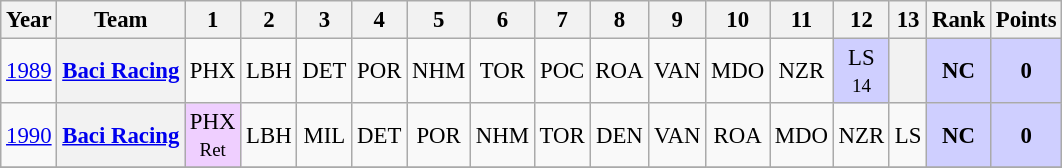<table class="wikitable" style="text-align:center; font-size:95%">
<tr>
<th>Year</th>
<th>Team</th>
<th>1</th>
<th>2</th>
<th>3</th>
<th>4</th>
<th>5</th>
<th>6</th>
<th>7</th>
<th>8</th>
<th>9</th>
<th>10</th>
<th>11</th>
<th>12</th>
<th>13</th>
<th>Rank</th>
<th>Points</th>
</tr>
<tr>
<td><a href='#'>1989</a></td>
<th><a href='#'>Baci Racing</a></th>
<td>PHX</td>
<td>LBH</td>
<td>DET</td>
<td>POR</td>
<td>NHM</td>
<td>TOR</td>
<td>POC</td>
<td>ROA</td>
<td>VAN</td>
<td>MDO</td>
<td>NZR</td>
<td style="background:#CFCFFF;">LS<br><small>14</small></td>
<th></th>
<td style="background:#CFCFFF;"><strong>NC</strong></td>
<td style="background:#CFCFFF;"><strong>0</strong></td>
</tr>
<tr>
<td><a href='#'>1990</a></td>
<th><a href='#'>Baci Racing</a></th>
<td style="background:#EFCFFF;">PHX<br><small>Ret</small></td>
<td>LBH</td>
<td>MIL</td>
<td>DET</td>
<td>POR</td>
<td>NHM</td>
<td>TOR</td>
<td>DEN</td>
<td>VAN</td>
<td>ROA</td>
<td>MDO</td>
<td>NZR</td>
<td>LS</td>
<td style="background:#CFCFFF;"><strong>NC</strong></td>
<td style="background:#CFCFFF;"><strong>0</strong></td>
</tr>
<tr>
</tr>
</table>
